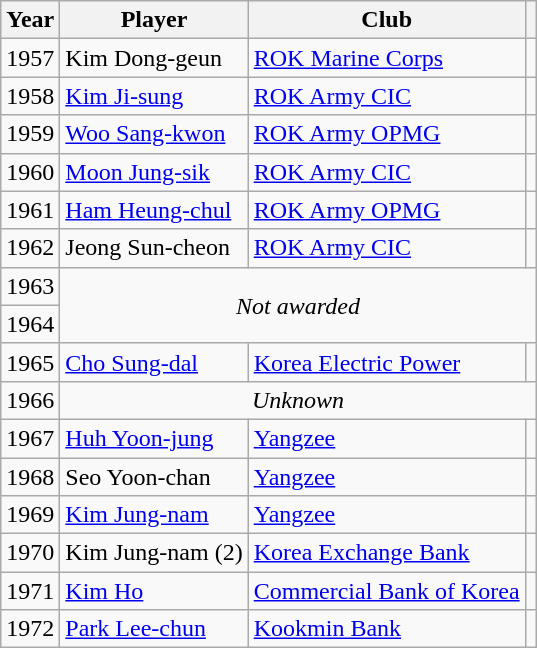<table class="wikitable" style="text-align:left">
<tr>
<th>Year</th>
<th>Player</th>
<th>Club</th>
<th></th>
</tr>
<tr>
<td>1957</td>
<td>Kim Dong-geun</td>
<td> <a href='#'>ROK Marine Corps</a></td>
<td></td>
</tr>
<tr>
<td>1958</td>
<td><a href='#'>Kim Ji-sung</a></td>
<td> <a href='#'>ROK Army CIC</a></td>
<td></td>
</tr>
<tr>
<td>1959</td>
<td><a href='#'>Woo Sang-kwon</a></td>
<td> <a href='#'>ROK Army OPMG</a></td>
<td></td>
</tr>
<tr>
<td>1960</td>
<td><a href='#'>Moon Jung-sik</a></td>
<td> <a href='#'>ROK Army CIC</a></td>
<td></td>
</tr>
<tr>
<td>1961</td>
<td><a href='#'>Ham Heung-chul</a></td>
<td> <a href='#'>ROK Army OPMG</a></td>
<td></td>
</tr>
<tr>
<td>1962</td>
<td>Jeong Sun-cheon</td>
<td> <a href='#'>ROK Army CIC</a></td>
<td></td>
</tr>
<tr>
<td>1963</td>
<td rowspan="2" colspan="3" align="center"><em>Not awarded</em></td>
</tr>
<tr>
<td>1964</td>
</tr>
<tr>
<td>1965</td>
<td><a href='#'>Cho Sung-dal</a></td>
<td> <a href='#'>Korea Electric Power</a></td>
<td></td>
</tr>
<tr>
<td>1966</td>
<td colspan="3" align="center"><em>Unknown</em></td>
</tr>
<tr>
<td>1967</td>
<td><a href='#'>Huh Yoon-jung</a></td>
<td> <a href='#'>Yangzee</a></td>
<td></td>
</tr>
<tr>
<td>1968</td>
<td>Seo Yoon-chan</td>
<td> <a href='#'>Yangzee</a></td>
<td></td>
</tr>
<tr>
<td>1969</td>
<td><a href='#'>Kim Jung-nam</a></td>
<td> <a href='#'>Yangzee</a></td>
<td></td>
</tr>
<tr>
<td>1970</td>
<td>Kim Jung-nam (2)</td>
<td> <a href='#'>Korea Exchange Bank</a></td>
<td></td>
</tr>
<tr>
<td>1971</td>
<td><a href='#'>Kim Ho</a></td>
<td> <a href='#'>Commercial Bank of Korea</a></td>
<td></td>
</tr>
<tr>
<td>1972</td>
<td><a href='#'>Park Lee-chun</a></td>
<td> <a href='#'>Kookmin Bank</a></td>
<td></td>
</tr>
</table>
